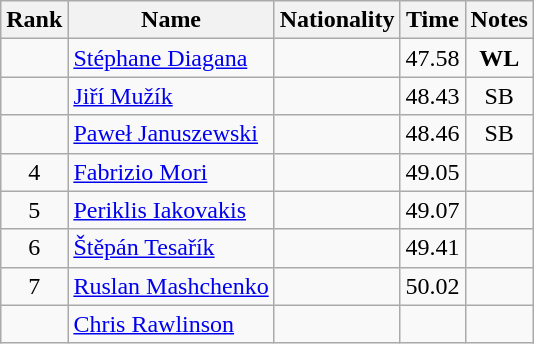<table class="wikitable sortable" style="text-align:center">
<tr>
<th>Rank</th>
<th>Name</th>
<th>Nationality</th>
<th>Time</th>
<th>Notes</th>
</tr>
<tr>
<td></td>
<td align=left><a href='#'>Stéphane Diagana</a></td>
<td align=left></td>
<td>47.58</td>
<td><strong>WL</strong></td>
</tr>
<tr>
<td></td>
<td align=left><a href='#'>Jiří Mužík</a></td>
<td align=left></td>
<td>48.43</td>
<td>SB</td>
</tr>
<tr>
<td></td>
<td align=left><a href='#'>Paweł Januszewski</a></td>
<td align=left></td>
<td>48.46</td>
<td>SB</td>
</tr>
<tr>
<td>4</td>
<td align=left><a href='#'>Fabrizio Mori</a></td>
<td align=left></td>
<td>49.05</td>
<td></td>
</tr>
<tr>
<td>5</td>
<td align=left><a href='#'>Periklis Iakovakis</a></td>
<td align=left></td>
<td>49.07</td>
<td></td>
</tr>
<tr>
<td>6</td>
<td align=left><a href='#'>Štěpán Tesařík</a></td>
<td align=left></td>
<td>49.41</td>
<td></td>
</tr>
<tr>
<td>7</td>
<td align=left><a href='#'>Ruslan Mashchenko</a></td>
<td align=left></td>
<td>50.02</td>
<td></td>
</tr>
<tr>
<td></td>
<td align=left><a href='#'>Chris Rawlinson</a></td>
<td align=left></td>
<td></td>
<td></td>
</tr>
</table>
